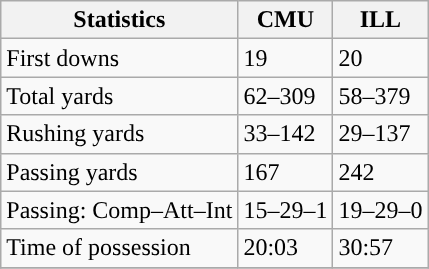<table class="wikitable" style="float: left;">
<tr>
<th>Statistics</th>
<th>CMU</th>
<th>ILL</th>
</tr>
<tr>
<td>First downs</td>
<td>19</td>
<td>20</td>
</tr>
<tr>
<td>Total yards</td>
<td>62–309</td>
<td>58–379</td>
</tr>
<tr>
<td>Rushing yards</td>
<td>33–142</td>
<td>29–137</td>
</tr>
<tr>
<td>Passing yards</td>
<td>167</td>
<td>242</td>
</tr>
<tr>
<td>Passing: Comp–Att–Int</td>
<td>15–29–1</td>
<td>19–29–0</td>
</tr>
<tr>
<td>Time of possession</td>
<td>20:03</td>
<td>30:57</td>
</tr>
<tr>
</tr>
</table>
